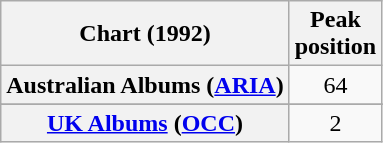<table class="wikitable sortable plainrowheaders">
<tr>
<th>Chart (1992)</th>
<th>Peak<br>position</th>
</tr>
<tr>
<th scope="row">Australian Albums (<a href='#'>ARIA</a>)</th>
<td style="text-align:center;">64</td>
</tr>
<tr>
</tr>
<tr>
</tr>
<tr>
<th scope="row"><a href='#'>UK Albums</a> (<a href='#'>OCC</a>)</th>
<td style="text-align:center;">2</td>
</tr>
</table>
